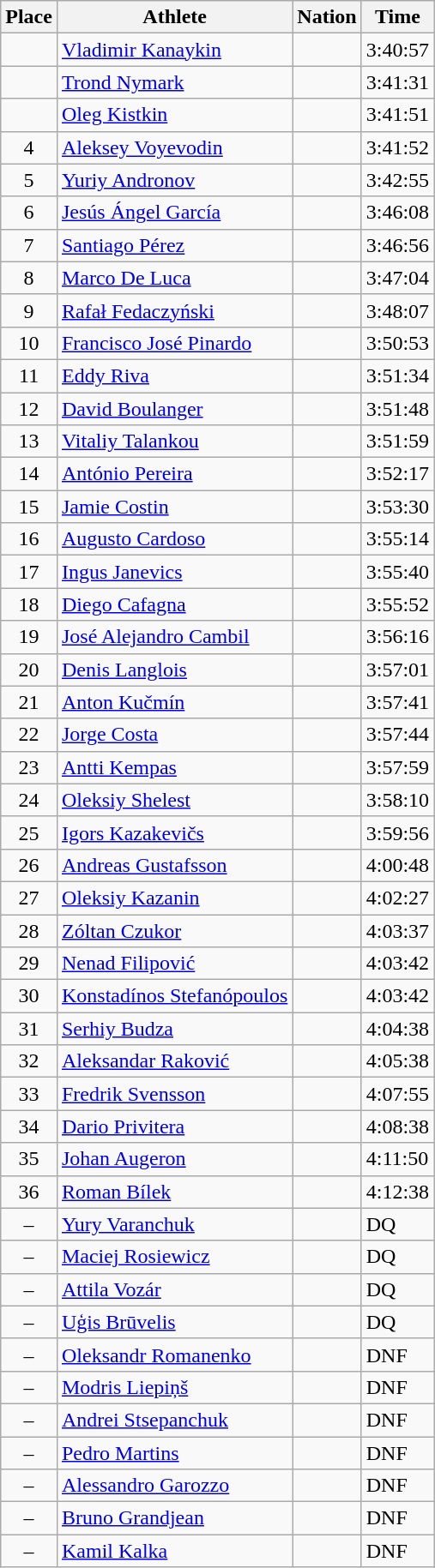<table class=wikitable>
<tr>
<th>Place</th>
<th>Athlete</th>
<th>Nation</th>
<th>Time</th>
</tr>
<tr>
<td align=center></td>
<td><a href='#'>Vladimir Kanaykin</a></td>
<td></td>
<td>3:40:57</td>
</tr>
<tr>
<td align=center></td>
<td><a href='#'>Trond Nymark</a></td>
<td></td>
<td>3:41:31</td>
</tr>
<tr>
<td align=center></td>
<td><a href='#'>Oleg Kistkin</a></td>
<td></td>
<td>3:41:51</td>
</tr>
<tr>
<td align=center>4</td>
<td><a href='#'>Aleksey Voyevodin</a></td>
<td></td>
<td>3:41:52</td>
</tr>
<tr>
<td align=center>5</td>
<td><a href='#'>Yuriy Andronov</a></td>
<td></td>
<td>3:42:55</td>
</tr>
<tr>
<td align=center>6</td>
<td><a href='#'>Jesús Ángel García</a></td>
<td></td>
<td>3:46:08</td>
</tr>
<tr>
<td align=center>7</td>
<td><a href='#'>Santiago Pérez</a></td>
<td></td>
<td>3:46:56</td>
</tr>
<tr>
<td align=center>8</td>
<td><a href='#'>Marco De Luca</a></td>
<td></td>
<td>3:47:04</td>
</tr>
<tr>
<td align=center>9</td>
<td><a href='#'>Rafał Fedaczyński</a></td>
<td></td>
<td>3:48:07</td>
</tr>
<tr>
<td align=center>10</td>
<td><a href='#'>Francisco José Pinardo</a></td>
<td></td>
<td>3:50:53</td>
</tr>
<tr>
<td align=center>11</td>
<td><a href='#'>Eddy Riva</a></td>
<td></td>
<td>3:51:34</td>
</tr>
<tr>
<td align=center>12</td>
<td><a href='#'>David Boulanger</a></td>
<td></td>
<td>3:51:48</td>
</tr>
<tr>
<td align=center>13</td>
<td><a href='#'>Vitaliy Talankou</a></td>
<td></td>
<td>3:51:59</td>
</tr>
<tr>
<td align=center>14</td>
<td><a href='#'>António Pereira</a></td>
<td></td>
<td>3:52:17</td>
</tr>
<tr>
<td align=center>15</td>
<td><a href='#'>Jamie Costin</a></td>
<td></td>
<td>3:53:30</td>
</tr>
<tr>
<td align=center>16</td>
<td><a href='#'>Augusto Cardoso</a></td>
<td></td>
<td>3:55:14</td>
</tr>
<tr>
<td align=center>17</td>
<td><a href='#'>Ingus Janevics</a></td>
<td></td>
<td>3:55:40</td>
</tr>
<tr>
<td align=center>18</td>
<td><a href='#'>Diego Cafagna</a></td>
<td></td>
<td>3:55:52</td>
</tr>
<tr>
<td align=center>19</td>
<td><a href='#'>José Alejandro Cambil</a></td>
<td></td>
<td>3:56:16</td>
</tr>
<tr>
<td align=center>20</td>
<td><a href='#'>Denis Langlois</a></td>
<td></td>
<td>3:57:01</td>
</tr>
<tr>
<td align=center>21</td>
<td><a href='#'>Anton Kučmín</a></td>
<td></td>
<td>3:57:41</td>
</tr>
<tr>
<td align=center>22</td>
<td><a href='#'>Jorge Costa</a></td>
<td></td>
<td>3:57:44</td>
</tr>
<tr>
<td align=center>23</td>
<td><a href='#'>Antti Kempas</a></td>
<td></td>
<td>3:57:59</td>
</tr>
<tr>
<td align=center>24</td>
<td><a href='#'>Oleksiy Shelest</a></td>
<td></td>
<td>3:58:10</td>
</tr>
<tr>
<td align=center>25</td>
<td><a href='#'>Igors Kazakevičs</a></td>
<td></td>
<td>3:59:56</td>
</tr>
<tr>
<td align=center>26</td>
<td><a href='#'>Andreas Gustafsson</a></td>
<td></td>
<td>4:00:48</td>
</tr>
<tr>
<td align=center>27</td>
<td><a href='#'>Oleksiy Kazanin</a></td>
<td></td>
<td>4:02:27</td>
</tr>
<tr>
<td align=center>28</td>
<td><a href='#'>Zóltan Czukor</a></td>
<td></td>
<td>4:03:37</td>
</tr>
<tr>
<td align=center>29</td>
<td><a href='#'>Nenad Filipović</a></td>
<td></td>
<td>4:03:42</td>
</tr>
<tr>
<td align=center>30</td>
<td><a href='#'>Konstadínos Stefanópoulos</a></td>
<td></td>
<td>4:03:42</td>
</tr>
<tr>
<td align=center>31</td>
<td><a href='#'>Serhiy Budza</a></td>
<td></td>
<td>4:04:38</td>
</tr>
<tr>
<td align=center>32</td>
<td><a href='#'>Aleksandar Raković</a></td>
<td></td>
<td>4:05:38</td>
</tr>
<tr>
<td align=center>33</td>
<td><a href='#'>Fredrik Svensson</a></td>
<td></td>
<td>4:07:55</td>
</tr>
<tr>
<td align=center>34</td>
<td><a href='#'>Dario Privitera</a></td>
<td></td>
<td>4:08:38</td>
</tr>
<tr>
<td align=center>35</td>
<td><a href='#'>Johan Augeron</a></td>
<td></td>
<td>4:11:50</td>
</tr>
<tr>
<td align=center>36</td>
<td><a href='#'>Roman Bílek</a></td>
<td></td>
<td>4:12:38</td>
</tr>
<tr>
<td align=center>–</td>
<td><a href='#'>Yury Varanchuk</a></td>
<td></td>
<td>DQ</td>
</tr>
<tr>
<td align=center>–</td>
<td><a href='#'>Maciej Rosiewicz</a></td>
<td></td>
<td>DQ</td>
</tr>
<tr>
<td align=center>–</td>
<td><a href='#'>Attila Vozár</a></td>
<td></td>
<td>DQ</td>
</tr>
<tr>
<td align=center>–</td>
<td><a href='#'>Uģis Brūvelis</a></td>
<td></td>
<td>DQ</td>
</tr>
<tr>
<td align=center>–</td>
<td><a href='#'>Oleksandr Romanenko</a></td>
<td></td>
<td>DNF</td>
</tr>
<tr>
<td align=center>–</td>
<td><a href='#'>Modris Liepiņš</a></td>
<td></td>
<td>DNF</td>
</tr>
<tr>
<td align=center>–</td>
<td><a href='#'>Andrei Stsepanchuk</a></td>
<td></td>
<td>DNF</td>
</tr>
<tr>
<td align=center>–</td>
<td><a href='#'>Pedro Martins</a></td>
<td></td>
<td>DNF</td>
</tr>
<tr>
<td align=center>–</td>
<td><a href='#'>Alessandro Garozzo</a></td>
<td></td>
<td>DNF</td>
</tr>
<tr>
<td align=center>–</td>
<td><a href='#'>Bruno Grandjean</a></td>
<td></td>
<td>DNF</td>
</tr>
<tr>
<td align=center>–</td>
<td><a href='#'>Kamil Kalka</a></td>
<td></td>
<td>DNF</td>
</tr>
</table>
